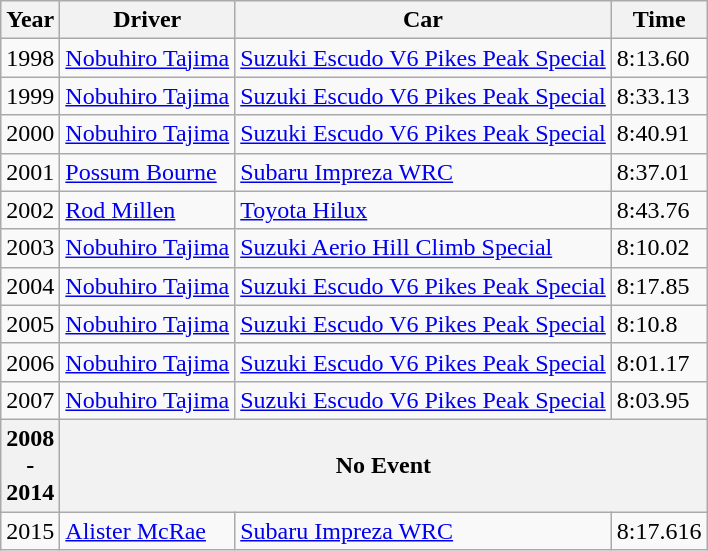<table class="wikitable">
<tr>
<th>Year</th>
<th>Driver</th>
<th>Car</th>
<th>Time</th>
</tr>
<tr>
<td>1998</td>
<td> <a href='#'>Nobuhiro Tajima</a></td>
<td><a href='#'>Suzuki Escudo V6 Pikes Peak Special</a></td>
<td>8:13.60</td>
</tr>
<tr>
<td>1999</td>
<td> <a href='#'>Nobuhiro Tajima</a></td>
<td><a href='#'>Suzuki Escudo V6 Pikes Peak Special</a></td>
<td>8:33.13</td>
</tr>
<tr>
<td>2000</td>
<td> <a href='#'>Nobuhiro Tajima</a></td>
<td><a href='#'>Suzuki Escudo V6 Pikes Peak Special</a></td>
<td>8:40.91</td>
</tr>
<tr>
<td>2001</td>
<td> <a href='#'>Possum Bourne</a></td>
<td><a href='#'>Subaru Impreza WRC</a></td>
<td>8:37.01</td>
</tr>
<tr>
<td>2002</td>
<td> <a href='#'>Rod Millen</a></td>
<td><a href='#'>Toyota Hilux</a></td>
<td>8:43.76</td>
</tr>
<tr>
<td>2003</td>
<td> <a href='#'>Nobuhiro Tajima</a></td>
<td><a href='#'>Suzuki Aerio Hill Climb Special</a></td>
<td>8:10.02</td>
</tr>
<tr>
<td>2004</td>
<td> <a href='#'>Nobuhiro Tajima</a></td>
<td><a href='#'>Suzuki Escudo V6 Pikes Peak Special</a></td>
<td>8:17.85</td>
</tr>
<tr>
<td>2005</td>
<td> <a href='#'>Nobuhiro Tajima</a></td>
<td><a href='#'>Suzuki Escudo V6 Pikes Peak Special</a></td>
<td>8:10.8</td>
</tr>
<tr>
<td>2006</td>
<td> <a href='#'>Nobuhiro Tajima</a></td>
<td><a href='#'>Suzuki Escudo V6 Pikes Peak Special</a></td>
<td>8:01.17</td>
</tr>
<tr>
<td>2007</td>
<td> <a href='#'>Nobuhiro Tajima</a></td>
<td><a href='#'>Suzuki Escudo V6 Pikes Peak Special</a></td>
<td>8:03.95</td>
</tr>
<tr>
<th>2008<br>-<br>2014</th>
<th colspan=3>No Event</th>
</tr>
<tr>
<td>2015</td>
<td> <a href='#'>Alister McRae</a></td>
<td><a href='#'>Subaru Impreza WRC</a></td>
<td>8:17.616</td>
</tr>
</table>
